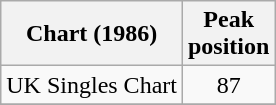<table class="wikitable">
<tr>
<th style="text-align:center;">Chart (1986)</th>
<th style="text-align:center; width:50px;">Peak position</th>
</tr>
<tr>
<td>UK Singles Chart</td>
<td style="text-align:center;">87</td>
</tr>
<tr>
</tr>
</table>
